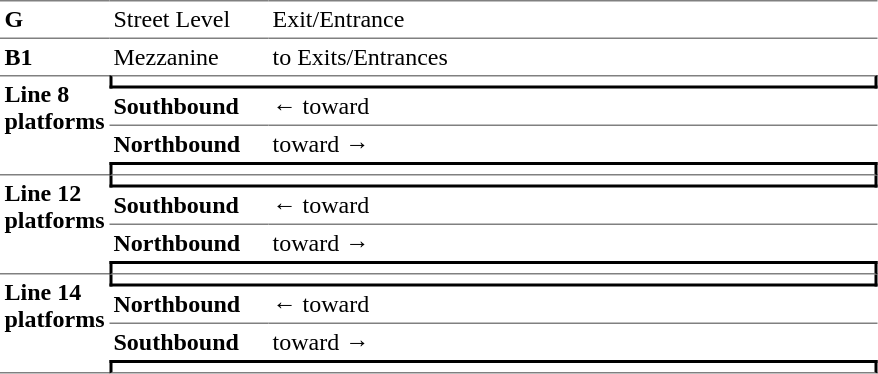<table border=0 cellspacing=0 cellpadding=3>
<tr>
<td style="border-top:solid 1px gray;" width=50 valign=top><strong>G</strong></td>
<td style="border-top:solid 1px gray;" width=100 valign=top>Street Level</td>
<td style="border-top:solid 1px gray;" width=400 valign=top>Exit/Entrance</td>
</tr>
<tr>
<td style="border-top:solid 1px gray;" width=50 valign=top><strong>B1</strong></td>
<td style="border-top:solid 1px gray;" width=100 valign=top>Mezzanine</td>
<td style="border-top:solid 1px gray;" width=400 valign=top>to Exits/Entrances</td>
</tr>
<tr>
<td style="border-top:solid 1px gray;border-bottom:solid 1px gray;" width=50 rowspan=4 valign=top><strong>Line 8 platforms</strong></td>
<td style="border-top:solid 1px gray;border-right:solid 2px black;border-left:solid 2px black;border-bottom:solid 2px black;text-align:center;" colspan=2></td>
</tr>
<tr>
<td style="border-bottom:solid 1px gray;" width=100><strong>Southbound</strong></td>
<td style="border-bottom:solid 1px gray;" width=390>←   toward  </td>
</tr>
<tr>
<td><strong>Northbound</strong></td>
<td>   toward   →</td>
</tr>
<tr>
<td style="border-top:solid 2px black;border-right:solid 2px black;border-left:solid 2px black;border-bottom:solid 1px gray;text-align:center;" colspan=2></td>
</tr>
<tr>
<td style="border-bottom:solid 1px gray;" width=50 rowspan=4 valign=top><strong>Line 12 platforms</strong></td>
<td style="border-top:solid 0px gray;border-right:solid 2px black;border-left:solid 2px black;border-bottom:solid 2px black;text-align:center;" colspan=2></td>
</tr>
<tr>
<td style="border-bottom:solid 1px gray;" width=100><strong>Southbound</strong></td>
<td style="border-bottom:solid 1px gray;" width=390>←   toward  </td>
</tr>
<tr>
<td><strong>Northbound</strong></td>
<td>   toward   →</td>
</tr>
<tr>
<td style="border-top:solid 2px black;border-right:solid 2px black;border-left:solid 2px black;border-bottom:solid 1px gray;text-align:center;" colspan=2></td>
</tr>
<tr>
<td style="border-bottom:solid 1px gray;" width=50 rowspan=4 valign=top><strong>Line 14 platforms</strong></td>
<td style="border-top:solid 0px gray;border-right:solid 2px black;border-left:solid 2px black;border-bottom:solid 2px black;text-align:center;" colspan=2></td>
</tr>
<tr>
<td style="border-bottom:solid 1px gray;" width=100><strong>Northbound</strong></td>
<td style="border-bottom:solid 1px gray;" width=390>←   toward  </td>
</tr>
<tr>
<td><strong>Southbound</strong></td>
<td>   toward   →</td>
</tr>
<tr>
<td style="border-top:solid 2px black;border-right:solid 2px black;border-left:solid 2px black;border-bottom:solid 1px gray;text-align:center;" colspan=2></td>
</tr>
</table>
